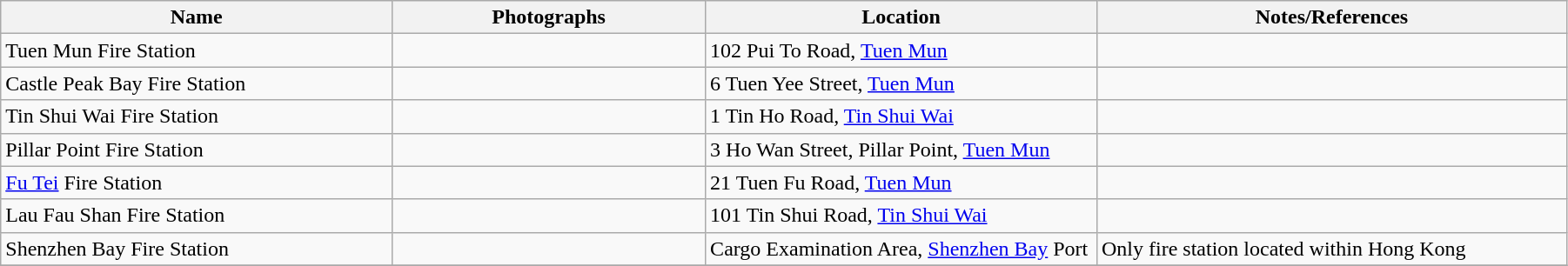<table class="wikitable sortable" style="width:95%">
<tr>
<th width="25%">Name</th>
<th width="20%">Photographs</th>
<th width="25%">Location</th>
<th width="30%">Notes/References</th>
</tr>
<tr>
<td>Tuen Mun Fire Station</td>
<td></td>
<td>102 Pui To Road, <a href='#'>Tuen Mun</a><br></td>
<td></td>
</tr>
<tr>
<td>Castle Peak Bay Fire Station</td>
<td></td>
<td>6 Tuen Yee Street, <a href='#'>Tuen Mun</a><br></td>
<td></td>
</tr>
<tr>
<td>Tin Shui Wai Fire Station</td>
<td></td>
<td>1 Tin Ho Road, <a href='#'>Tin Shui Wai</a><br></td>
<td></td>
</tr>
<tr>
<td>Pillar Point Fire Station</td>
<td></td>
<td>3 Ho Wan Street, Pillar Point, <a href='#'>Tuen Mun</a><br></td>
<td></td>
</tr>
<tr>
<td><a href='#'>Fu Tei</a> Fire Station</td>
<td></td>
<td>21 Tuen Fu Road, <a href='#'>Tuen Mun</a></td>
<td></td>
</tr>
<tr>
<td>Lau Fau Shan Fire Station</td>
<td></td>
<td>101 Tin Shui Road, <a href='#'>Tin Shui Wai</a><br></td>
<td></td>
</tr>
<tr>
<td>Shenzhen Bay Fire Station</td>
<td></td>
<td>Cargo Examination Area, <a href='#'>Shenzhen Bay</a> Port</td>
<td>Only fire station  located within Hong Kong</td>
</tr>
<tr>
</tr>
</table>
